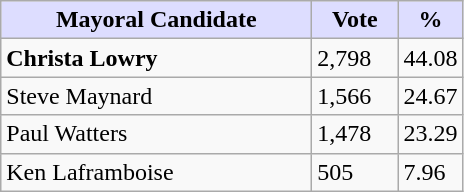<table class="wikitable">
<tr>
<th style="background:#ddf; width:200px;">Mayoral Candidate</th>
<th style="background:#ddf; width:50px;">Vote</th>
<th style="background:#ddf; width:30px;">%</th>
</tr>
<tr>
<td><strong>Christa Lowry</strong></td>
<td>2,798</td>
<td>44.08</td>
</tr>
<tr>
<td>Steve Maynard</td>
<td>1,566</td>
<td>24.67</td>
</tr>
<tr>
<td>Paul Watters</td>
<td>1,478</td>
<td>23.29</td>
</tr>
<tr>
<td>Ken Laframboise</td>
<td>505</td>
<td>7.96</td>
</tr>
</table>
